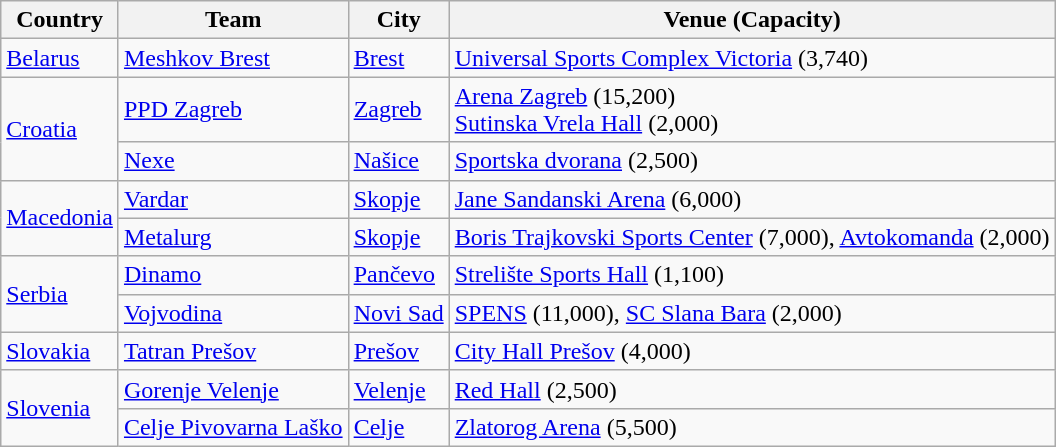<table class="wikitable">
<tr>
<th>Country</th>
<th>Team</th>
<th>City</th>
<th>Venue (Capacity)</th>
</tr>
<tr>
<td> <a href='#'>Belarus</a></td>
<td><a href='#'>Meshkov Brest</a></td>
<td><a href='#'>Brest</a></td>
<td><a href='#'>Universal Sports Complex Victoria</a> (3,740)</td>
</tr>
<tr>
<td rowspan="2"> <a href='#'>Croatia</a></td>
<td><a href='#'>PPD Zagreb</a></td>
<td><a href='#'>Zagreb</a></td>
<td><a href='#'>Arena Zagreb</a>  (15,200)<br><a href='#'>Sutinska Vrela Hall</a> (2,000)</td>
</tr>
<tr>
<td><a href='#'>Nexe</a></td>
<td><a href='#'>Našice</a></td>
<td><a href='#'>Sportska dvorana</a> (2,500)</td>
</tr>
<tr>
<td rowspan="2"> <a href='#'>Macedonia</a></td>
<td><a href='#'>Vardar</a></td>
<td><a href='#'>Skopje</a></td>
<td><a href='#'>Jane Sandanski Arena</a> (6,000)</td>
</tr>
<tr>
<td><a href='#'>Metalurg</a></td>
<td><a href='#'>Skopje</a></td>
<td><a href='#'>Boris Trajkovski Sports Center</a> (7,000), <a href='#'>Avtokomanda</a> (2,000)</td>
</tr>
<tr>
<td rowspan="2"> <a href='#'>Serbia</a></td>
<td><a href='#'>Dinamo</a></td>
<td><a href='#'>Pančevo</a></td>
<td><a href='#'>Strelište Sports Hall</a> (1,100)</td>
</tr>
<tr>
<td><a href='#'>Vojvodina</a></td>
<td><a href='#'>Novi Sad</a></td>
<td><a href='#'>SPENS</a> (11,000), <a href='#'>SC Slana Bara</a> (2,000)</td>
</tr>
<tr>
<td> <a href='#'>Slovakia</a></td>
<td><a href='#'>Tatran Prešov</a></td>
<td><a href='#'>Prešov</a></td>
<td><a href='#'>City Hall Prešov</a> (4,000)</td>
</tr>
<tr>
<td rowspan="2"> <a href='#'>Slovenia</a></td>
<td><a href='#'>Gorenje Velenje</a></td>
<td><a href='#'>Velenje</a></td>
<td><a href='#'>Red Hall</a> (2,500)</td>
</tr>
<tr>
<td><a href='#'>Celje Pivovarna Laško</a></td>
<td><a href='#'>Celje</a></td>
<td><a href='#'>Zlatorog Arena</a> (5,500)</td>
</tr>
</table>
